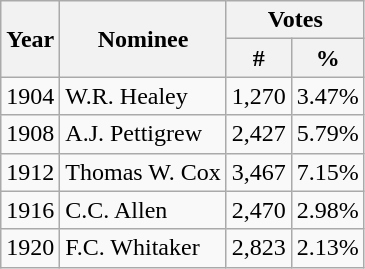<table class="wikitable">
<tr>
<th rowspan="2">Year</th>
<th rowspan="2">Nominee</th>
<th colspan="2">Votes</th>
</tr>
<tr>
<th>#</th>
<th>%</th>
</tr>
<tr>
<td>1904</td>
<td>W.R. Healey</td>
<td>1,270</td>
<td>3.47%</td>
</tr>
<tr>
<td>1908</td>
<td>A.J. Pettigrew</td>
<td>2,427</td>
<td>5.79%</td>
</tr>
<tr>
<td>1912</td>
<td>Thomas W. Cox</td>
<td>3,467</td>
<td>7.15%</td>
</tr>
<tr>
<td>1916</td>
<td>C.C. Allen</td>
<td>2,470</td>
<td>2.98%</td>
</tr>
<tr>
<td>1920</td>
<td>F.C. Whitaker</td>
<td>2,823</td>
<td>2.13%</td>
</tr>
</table>
